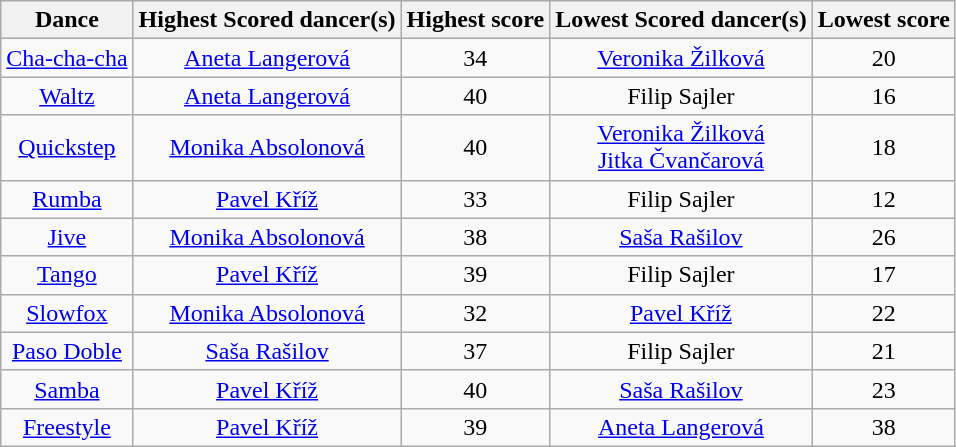<table class="wikitable sortable" style="text-align:center; white-space:nowrap;">
<tr>
<th>Dance</th>
<th class="sortable">Highest Scored dancer(s)</th>
<th>Highest score</th>
<th class="sortable">Lowest Scored dancer(s)</th>
<th>Lowest score</th>
</tr>
<tr>
<td><a href='#'>Cha-cha-cha</a></td>
<td><a href='#'>Aneta Langerová</a></td>
<td>34</td>
<td><a href='#'>Veronika Žilková</a></td>
<td>20</td>
</tr>
<tr>
<td><a href='#'>Waltz</a></td>
<td><a href='#'>Aneta Langerová</a></td>
<td>40</td>
<td>Filip Sajler</td>
<td>16</td>
</tr>
<tr>
<td><a href='#'>Quickstep</a></td>
<td><a href='#'>Monika Absolonová</a></td>
<td>40</td>
<td><a href='#'>Veronika Žilková</a><br><a href='#'>Jitka Čvančarová</a></td>
<td>18</td>
</tr>
<tr>
<td><a href='#'>Rumba</a></td>
<td><a href='#'>Pavel Kříž</a></td>
<td>33</td>
<td>Filip Sajler</td>
<td>12</td>
</tr>
<tr>
<td><a href='#'>Jive</a></td>
<td><a href='#'>Monika Absolonová</a></td>
<td>38</td>
<td><a href='#'>Saša Rašilov</a></td>
<td>26</td>
</tr>
<tr>
<td><a href='#'>Tango</a></td>
<td><a href='#'>Pavel Kříž</a></td>
<td>39</td>
<td>Filip Sajler</td>
<td>17</td>
</tr>
<tr>
<td><a href='#'>Slowfox</a></td>
<td><a href='#'>Monika Absolonová</a></td>
<td>32</td>
<td><a href='#'>Pavel Kříž</a></td>
<td>22</td>
</tr>
<tr>
<td><a href='#'>Paso Doble</a></td>
<td><a href='#'>Saša Rašilov</a></td>
<td>37</td>
<td>Filip Sajler</td>
<td>21</td>
</tr>
<tr>
<td><a href='#'>Samba</a></td>
<td><a href='#'>Pavel Kříž</a></td>
<td>40</td>
<td><a href='#'>Saša Rašilov</a></td>
<td>23</td>
</tr>
<tr>
<td><a href='#'>Freestyle</a></td>
<td><a href='#'>Pavel Kříž</a></td>
<td>39</td>
<td><a href='#'>Aneta Langerová</a></td>
<td>38</td>
</tr>
</table>
